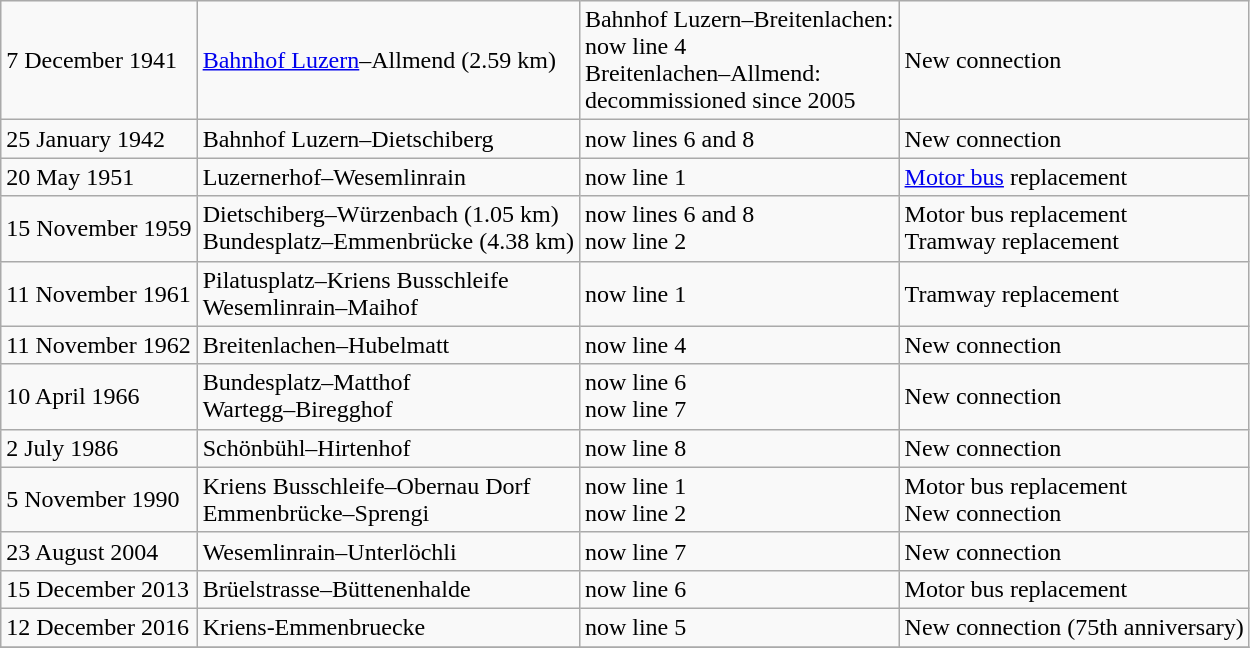<table class="wikitable">
<tr>
<td>7 December 1941</td>
<td><a href='#'>Bahnhof Luzern</a>–Allmend (2.59 km)</td>
<td>Bahnhof Luzern–Breitenlachen:<br>now line 4 <br>Breitenlachen–Allmend:<br>decommissioned since 2005</td>
<td>New connection</td>
</tr>
<tr>
<td>25 January 1942</td>
<td>Bahnhof Luzern–Dietschiberg</td>
<td>now lines 6 and 8</td>
<td>New connection</td>
</tr>
<tr>
<td>20 May 1951</td>
<td>Luzernerhof–Wesemlinrain</td>
<td>now line 1</td>
<td><a href='#'>Motor bus</a> replacement</td>
</tr>
<tr>
<td>15 November 1959</td>
<td>Dietschiberg–Würzenbach (1.05 km) <br>Bundesplatz–Emmenbrücke (4.38 km)</td>
<td>now lines 6 and 8 <br>now line 2</td>
<td>Motor bus replacement<br>Tramway replacement</td>
</tr>
<tr>
<td>11 November 1961</td>
<td>Pilatusplatz–Kriens Busschleife <br>Wesemlinrain–Maihof</td>
<td>now line 1</td>
<td>Tramway replacement</td>
</tr>
<tr>
<td>11 November 1962</td>
<td>Breitenlachen–Hubelmatt</td>
<td>now line 4</td>
<td>New connection</td>
</tr>
<tr>
<td>10 April 1966</td>
<td>Bundesplatz–Matthof <br>Wartegg–Biregghof</td>
<td>now line 6 <br>now line 7</td>
<td>New connection</td>
</tr>
<tr>
<td>2 July 1986</td>
<td>Schönbühl–Hirtenhof</td>
<td>now line 8</td>
<td>New connection</td>
</tr>
<tr>
<td>5 November 1990</td>
<td>Kriens Busschleife–Obernau Dorf <br>Emmenbrücke–Sprengi</td>
<td>now line 1 <br>now line 2</td>
<td>Motor bus replacement<br>New connection</td>
</tr>
<tr>
<td>23 August 2004</td>
<td>Wesemlinrain–Unterlöchli</td>
<td>now line 7</td>
<td>New connection</td>
</tr>
<tr>
<td>15 December 2013</td>
<td>Brüelstrasse–Büttenenhalde</td>
<td>now line 6</td>
<td>Motor bus replacement</td>
</tr>
<tr>
<td>12 December 2016</td>
<td>Kriens-Emmenbruecke</td>
<td>now line 5</td>
<td>New connection (75th anniversary)</td>
</tr>
<tr>
</tr>
</table>
